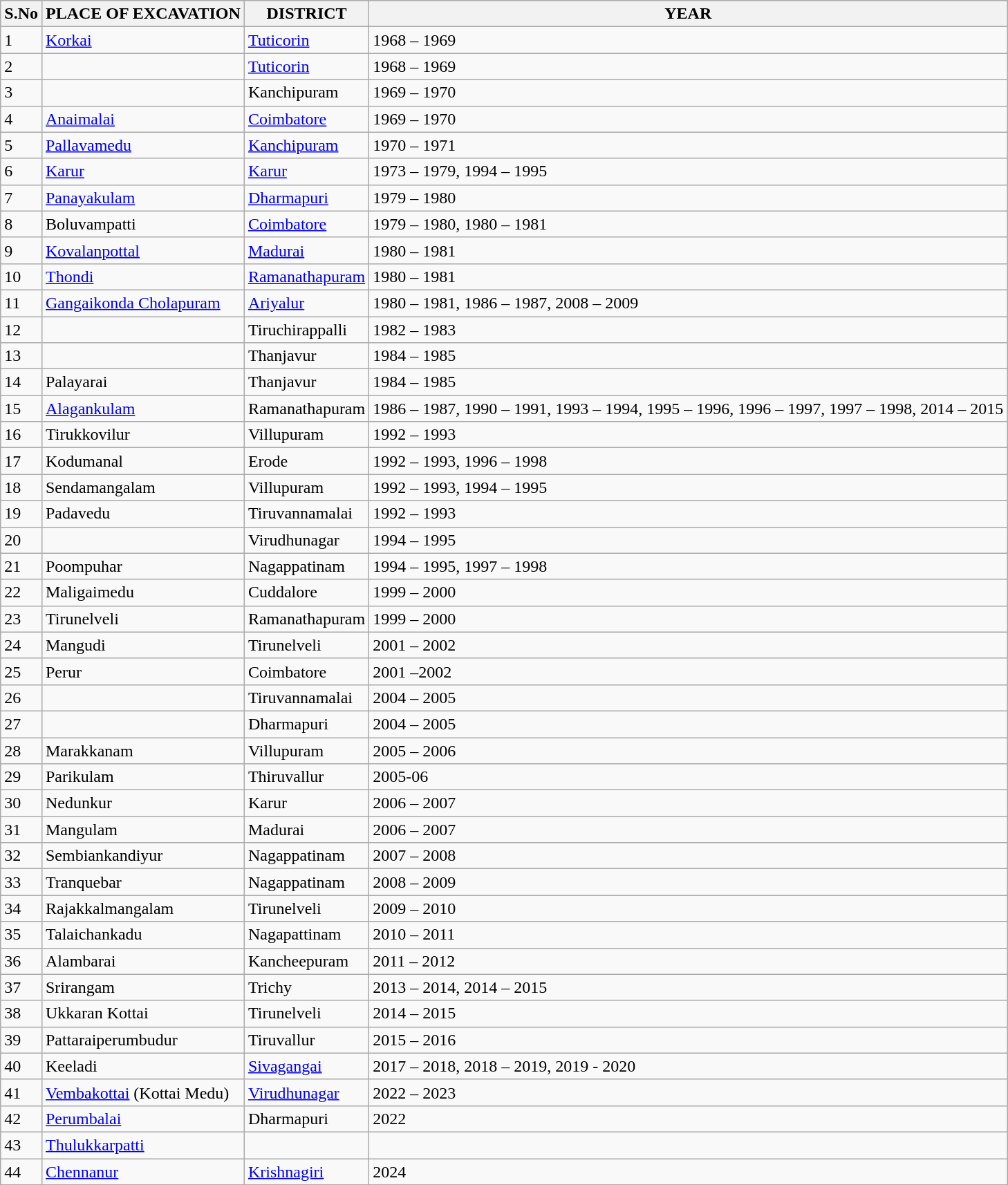<table class="wikitable sortable">
<tr>
<th>S.No</th>
<th>PLACE OF EXCAVATION</th>
<th>DISTRICT</th>
<th>YEAR</th>
</tr>
<tr>
<td>1</td>
<td><a href='#'>Korkai</a></td>
<td><a href='#'>Tuticorin</a></td>
<td>1968 – 1969</td>
</tr>
<tr>
<td>2</td>
<td></td>
<td><a href='#'>Tuticorin</a></td>
<td>1968 – 1969</td>
</tr>
<tr>
<td>3</td>
<td></td>
<td>Kanchipuram</td>
<td>1969 – 1970</td>
</tr>
<tr>
<td>4</td>
<td><a href='#'>Anaimalai</a></td>
<td><a href='#'>Coimbatore</a></td>
<td>1969 – 1970</td>
</tr>
<tr>
<td>5</td>
<td><a href='#'>Pallavamedu</a></td>
<td><a href='#'>Kanchipuram</a></td>
<td>1970 – 1971</td>
</tr>
<tr>
<td>6</td>
<td><a href='#'>Karur</a></td>
<td><a href='#'>Karur</a></td>
<td>1973 – 1979, 1994 – 1995</td>
</tr>
<tr>
<td>7</td>
<td><a href='#'>Panayakulam</a></td>
<td><a href='#'>Dharmapuri</a></td>
<td>1979 – 1980</td>
</tr>
<tr>
<td>8</td>
<td>Boluvampatti</td>
<td><a href='#'>Coimbatore</a></td>
<td>1979 – 1980, 1980 – 1981</td>
</tr>
<tr>
<td>9</td>
<td><a href='#'>Kovalanpottal</a> </td>
<td><a href='#'>Madurai</a></td>
<td>1980 – 1981</td>
</tr>
<tr>
<td>10</td>
<td><a href='#'>Thondi</a> </td>
<td><a href='#'>Ramanathapuram</a></td>
<td>1980 – 1981</td>
</tr>
<tr>
<td>11</td>
<td><a href='#'>Gangaikonda Cholapuram</a></td>
<td><a href='#'>Ariyalur</a></td>
<td>1980 – 1981, 1986 – 1987, 2008 – 2009</td>
</tr>
<tr>
<td>12</td>
<td></td>
<td>Tiruchirappalli</td>
<td>1982 – 1983</td>
</tr>
<tr>
<td>13</td>
<td></td>
<td>Thanjavur</td>
<td>1984 – 1985</td>
</tr>
<tr>
<td>14</td>
<td>Palayarai</td>
<td>Thanjavur</td>
<td>1984 – 1985</td>
</tr>
<tr>
<td>15</td>
<td><a href='#'>Alagankulam</a></td>
<td>Ramanathapuram</td>
<td>1986 – 1987, 1990 – 1991, 1993 – 1994, 1995 – 1996, 1996 – 1997, 1997 – 1998, 2014 – 2015</td>
</tr>
<tr>
<td>16</td>
<td>Tirukkovilur</td>
<td>Villupuram</td>
<td>1992 – 1993</td>
</tr>
<tr>
<td>17</td>
<td>Kodumanal</td>
<td>Erode</td>
<td>1992 – 1993, 1996 – 1998</td>
</tr>
<tr>
<td>18</td>
<td>Sendamangalam</td>
<td>Villupuram</td>
<td>1992 – 1993, 1994 – 1995</td>
</tr>
<tr>
<td>19</td>
<td>Padavedu</td>
<td>Tiruvannamalai</td>
<td>1992 – 1993</td>
</tr>
<tr>
<td>20</td>
<td></td>
<td>Virudhunagar</td>
<td>1994 – 1995</td>
</tr>
<tr>
<td>21</td>
<td>Poompuhar</td>
<td>Nagappatinam</td>
<td>1994 – 1995, 1997 – 1998</td>
</tr>
<tr>
<td>22</td>
<td>Maligaimedu</td>
<td>Cuddalore</td>
<td>1999 – 2000</td>
</tr>
<tr>
<td>23</td>
<td>Tirunelveli</td>
<td>Ramanathapuram</td>
<td>1999 – 2000</td>
</tr>
<tr>
<td>24</td>
<td>Mangudi</td>
<td>Tirunelveli</td>
<td>2001 – 2002</td>
</tr>
<tr>
<td>25</td>
<td>Perur</td>
<td>Coimbatore</td>
<td>2001 –2002</td>
</tr>
<tr>
<td>26</td>
<td></td>
<td>Tiruvannamalai</td>
<td>2004 – 2005</td>
</tr>
<tr>
<td>27</td>
<td></td>
<td>Dharmapuri</td>
<td>2004 – 2005</td>
</tr>
<tr>
<td>28</td>
<td>Marakkanam</td>
<td>Villupuram</td>
<td>2005 – 2006</td>
</tr>
<tr>
<td>29</td>
<td>Parikulam</td>
<td>Thiruvallur</td>
<td>2005-06</td>
</tr>
<tr>
<td>30</td>
<td>Nedunkur</td>
<td>Karur</td>
<td>2006 – 2007</td>
</tr>
<tr>
<td>31</td>
<td>Mangulam</td>
<td>Madurai</td>
<td>2006 – 2007</td>
</tr>
<tr>
<td>32</td>
<td>Sembiankandiyur</td>
<td>Nagappatinam</td>
<td>2007 – 2008</td>
</tr>
<tr>
<td>33</td>
<td>Tranquebar</td>
<td>Nagappatinam</td>
<td>2008 – 2009</td>
</tr>
<tr>
<td>34</td>
<td>Rajakkalmangalam</td>
<td>Tirunelveli</td>
<td>2009 – 2010</td>
</tr>
<tr>
<td>35</td>
<td>Talaichankadu</td>
<td>Nagapattinam</td>
<td>2010 – 2011</td>
</tr>
<tr>
<td>36</td>
<td>Alambarai</td>
<td>Kancheepuram</td>
<td>2011 – 2012</td>
</tr>
<tr>
<td>37</td>
<td>Srirangam</td>
<td>Trichy</td>
<td>2013 – 2014, 2014 – 2015</td>
</tr>
<tr>
<td>38</td>
<td>Ukkaran Kottai</td>
<td>Tirunelveli</td>
<td>2014 – 2015</td>
</tr>
<tr>
<td>39</td>
<td>Pattaraiperumbudur</td>
<td>Tiruvallur</td>
<td>2015 – 2016</td>
</tr>
<tr>
<td>40</td>
<td>Keeladi</td>
<td><a href='#'>Sivagangai</a></td>
<td>2017 – 2018, 2018 – 2019, 2019 - 2020</td>
</tr>
<tr>
<td>41</td>
<td><a href='#'>Vembakottai</a> (Kottai Medu)</td>
<td><a href='#'>Virudhunagar</a></td>
<td>2022 – 2023</td>
</tr>
<tr>
<td>42</td>
<td><a href='#'>Perumbalai</a></td>
<td>Dharmapuri</td>
<td>2022</td>
</tr>
<tr>
<td>43</td>
<td><a href='#'>Thulukkarpatti</a></td>
<td></td>
<td></td>
</tr>
<tr>
<td>44</td>
<td><a href='#'>Chennanur</a></td>
<td><a href='#'>Krishnagiri</a></td>
<td>2024</td>
</tr>
<tr>
</tr>
</table>
